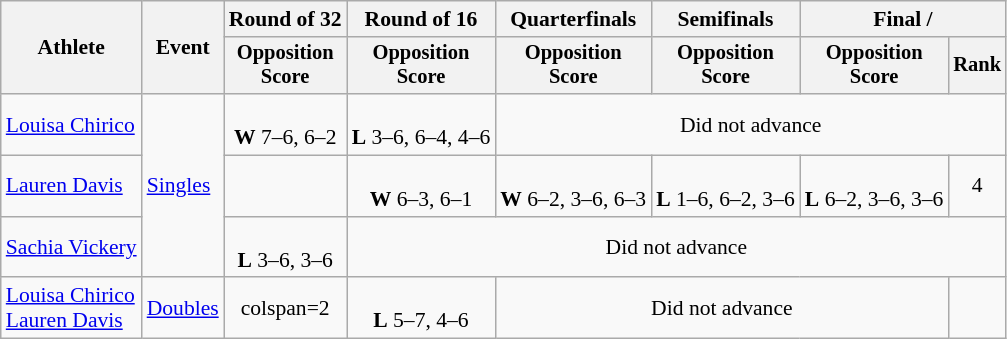<table class=wikitable style="font-size:90%">
<tr>
<th rowspan=2>Athlete</th>
<th rowspan=2>Event</th>
<th>Round of 32</th>
<th>Round of 16</th>
<th>Quarterfinals</th>
<th>Semifinals</th>
<th colspan=2>Final / </th>
</tr>
<tr style="font-size:95%">
<th>Opposition<br>Score</th>
<th>Opposition<br>Score</th>
<th>Opposition<br>Score</th>
<th>Opposition<br>Score</th>
<th>Opposition<br>Score</th>
<th>Rank</th>
</tr>
<tr align=center>
<td align=left><a href='#'>Louisa Chirico</a></td>
<td align=left rowspan=3><a href='#'>Singles</a></td>
<td><br><strong>W</strong> 7–6, 6–2</td>
<td><br><strong>L</strong> 3–6, 6–4, 4–6</td>
<td colspan=4>Did not advance</td>
</tr>
<tr align=center>
<td align=left><a href='#'>Lauren Davis</a></td>
<td></td>
<td><br><strong>W</strong> 6–3, 6–1</td>
<td><br><strong>W</strong> 6–2, 3–6, 6–3</td>
<td><br><strong>L</strong> 1–6, 6–2, 3–6</td>
<td><br><strong>L</strong> 6–2, 3–6, 3–6</td>
<td>4</td>
</tr>
<tr align=center>
<td align=left><a href='#'>Sachia Vickery</a></td>
<td><br><strong>L</strong> 3–6, 3–6</td>
<td colspan=5>Did not advance</td>
</tr>
<tr align=center>
<td align=left><a href='#'>Louisa Chirico</a><br><a href='#'>Lauren Davis</a></td>
<td align=left><a href='#'>Doubles</a></td>
<td>colspan=2 </td>
<td><br><strong>L</strong> 5–7, 4–6</td>
<td colspan=3>Did not advance</td>
</tr>
</table>
